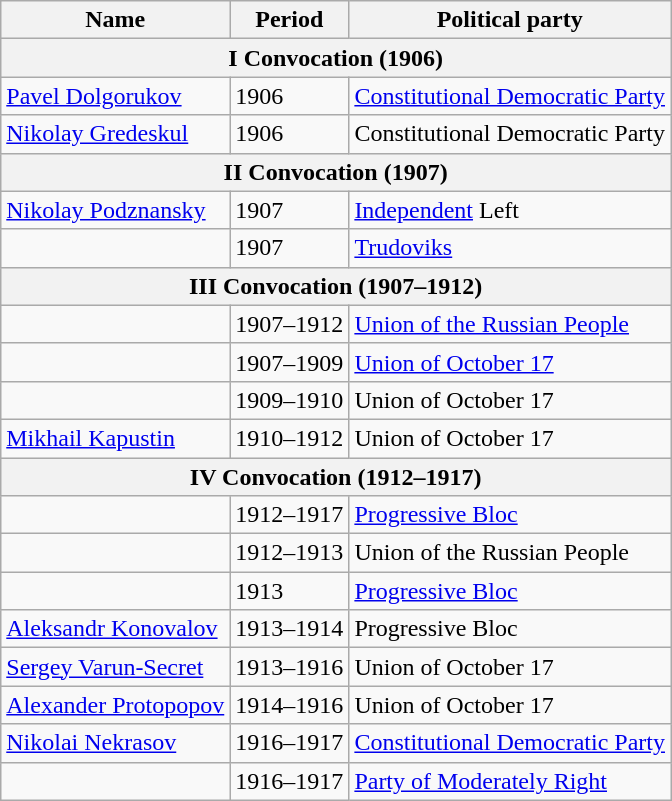<table class="wikitable">
<tr>
<th>Name</th>
<th>Period</th>
<th>Political party</th>
</tr>
<tr>
<th colspan="3" align="center">I Convocation (1906)</th>
</tr>
<tr>
<td><a href='#'>Pavel Dolgorukov</a></td>
<td>1906</td>
<td><a href='#'>Constitutional Democratic Party</a></td>
</tr>
<tr>
<td><a href='#'>Nikolay Gredeskul</a></td>
<td>1906</td>
<td>Constitutional Democratic Party</td>
</tr>
<tr>
<th colspan="3" align="center">II Convocation (1907)</th>
</tr>
<tr>
<td><a href='#'>Nikolay Podznansky</a></td>
<td>1907</td>
<td><a href='#'>Independent</a> Left</td>
</tr>
<tr>
<td></td>
<td>1907</td>
<td><a href='#'>Trudoviks</a></td>
</tr>
<tr>
<th colspan="3" align="center">III Convocation (1907–1912)</th>
</tr>
<tr>
<td></td>
<td>1907–1912</td>
<td><a href='#'>Union of the Russian People</a></td>
</tr>
<tr>
<td></td>
<td>1907–1909</td>
<td><a href='#'>Union of October 17</a></td>
</tr>
<tr>
<td></td>
<td>1909–1910</td>
<td>Union of October 17</td>
</tr>
<tr>
<td><a href='#'>Mikhail Kapustin</a></td>
<td>1910–1912</td>
<td>Union of October 17</td>
</tr>
<tr>
<th colspan="3" align="center">IV Convocation (1912–1917)</th>
</tr>
<tr>
<td></td>
<td>1912–1917</td>
<td><a href='#'>Progressive Bloc</a></td>
</tr>
<tr>
<td></td>
<td>1912–1913</td>
<td>Union of the Russian People</td>
</tr>
<tr>
<td></td>
<td>1913</td>
<td><a href='#'>Progressive Bloc</a></td>
</tr>
<tr>
<td><a href='#'>Aleksandr Konovalov</a></td>
<td>1913–1914</td>
<td>Progressive Bloc</td>
</tr>
<tr>
<td><a href='#'>Sergey Varun-Secret</a></td>
<td>1913–1916</td>
<td>Union of October 17</td>
</tr>
<tr>
<td><a href='#'>Alexander Protopopov</a></td>
<td>1914–1916</td>
<td>Union of October 17</td>
</tr>
<tr>
<td><a href='#'>Nikolai Nekrasov</a></td>
<td>1916–1917</td>
<td><a href='#'>Constitutional Democratic Party</a></td>
</tr>
<tr>
<td></td>
<td>1916–1917</td>
<td><a href='#'>Party of Moderately Right</a></td>
</tr>
</table>
